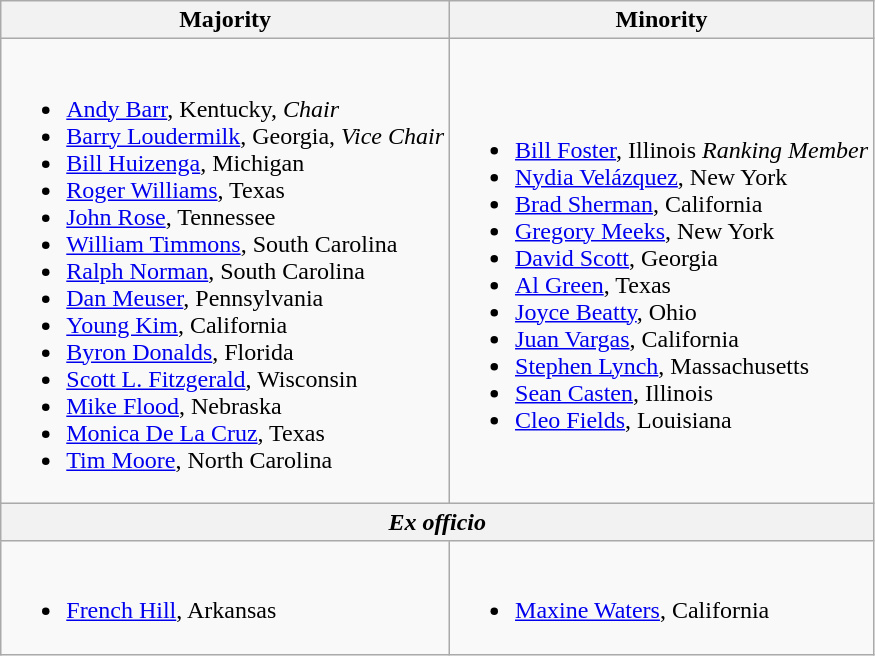<table class=wikitable>
<tr>
<th>Majority</th>
<th>Minority</th>
</tr>
<tr>
<td><br><ul><li><a href='#'>Andy Barr</a>, Kentucky, <em>Chair</em></li><li><a href='#'>Barry Loudermilk</a>, Georgia, <em>Vice Chair</em></li><li><a href='#'>Bill Huizenga</a>, Michigan</li><li><a href='#'>Roger Williams</a>, Texas</li><li><a href='#'>John Rose</a>, Tennessee</li><li><a href='#'>William Timmons</a>, South Carolina</li><li><a href='#'>Ralph Norman</a>, South Carolina</li><li><a href='#'>Dan Meuser</a>, Pennsylvania</li><li><a href='#'>Young Kim</a>, California</li><li><a href='#'>Byron Donalds</a>, Florida</li><li><a href='#'>Scott L. Fitzgerald</a>, Wisconsin</li><li><a href='#'>Mike Flood</a>, Nebraska</li><li><a href='#'>Monica De La Cruz</a>, Texas</li><li><a href='#'>Tim Moore</a>, North Carolina</li></ul></td>
<td><br><ul><li><a href='#'>Bill Foster</a>, Illinois <em>Ranking Member</em></li><li><a href='#'>Nydia Velázquez</a>, New York</li><li><a href='#'>Brad Sherman</a>, California</li><li><a href='#'>Gregory Meeks</a>, New York</li><li><a href='#'>David Scott</a>, Georgia</li><li><a href='#'>Al Green</a>, Texas</li><li><a href='#'>Joyce Beatty</a>, Ohio</li><li><a href='#'>Juan Vargas</a>, California</li><li><a href='#'>Stephen Lynch</a>, Massachusetts</li><li><a href='#'>Sean Casten</a>, Illinois</li><li><a href='#'>Cleo Fields</a>, Louisiana</li></ul></td>
</tr>
<tr>
<th colspan=2><em>Ex officio</em></th>
</tr>
<tr>
<td><br><ul><li><a href='#'>French Hill</a>, Arkansas</li></ul></td>
<td><br><ul><li><a href='#'>Maxine Waters</a>, California</li></ul></td>
</tr>
</table>
